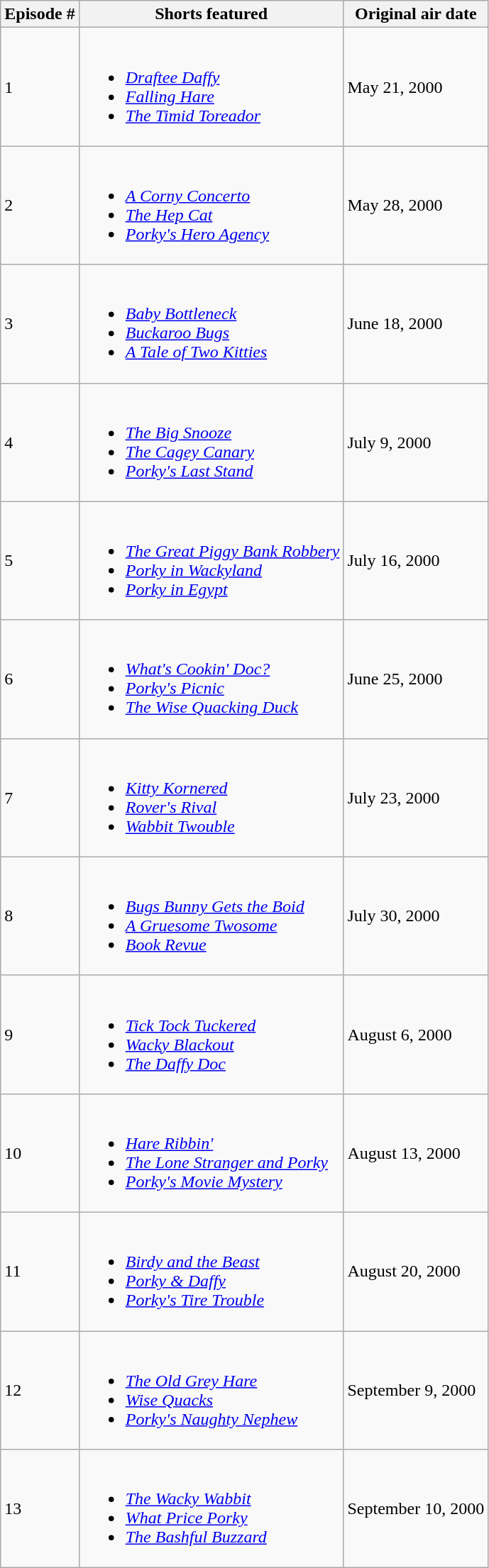<table class="wikitable" border="1">
<tr>
<th>Episode #</th>
<th>Shorts featured</th>
<th>Original air date</th>
</tr>
<tr>
<td>1</td>
<td><br><ul><li><em><a href='#'>Draftee Daffy</a></em></li><li><em><a href='#'>Falling Hare</a></em></li><li><em><a href='#'>The Timid Toreador</a></em></li></ul></td>
<td>May 21, 2000</td>
</tr>
<tr>
<td>2</td>
<td><br><ul><li><em><a href='#'>A Corny Concerto</a></em></li><li><em><a href='#'>The Hep Cat</a></em></li><li><em><a href='#'>Porky's Hero Agency</a></em></li></ul></td>
<td>May 28, 2000</td>
</tr>
<tr>
<td>3</td>
<td><br><ul><li><em><a href='#'>Baby Bottleneck</a></em></li><li><em><a href='#'>Buckaroo Bugs</a></em></li><li><em><a href='#'>A Tale of Two Kitties</a></em></li></ul></td>
<td>June 18, 2000</td>
</tr>
<tr>
<td>4</td>
<td><br><ul><li><em><a href='#'>The Big Snooze</a></em></li><li><em><a href='#'>The Cagey Canary</a></em></li><li><em><a href='#'>Porky's Last Stand</a></em></li></ul></td>
<td>July 9, 2000</td>
</tr>
<tr>
<td>5</td>
<td><br><ul><li><em><a href='#'>The Great Piggy Bank Robbery</a></em></li><li><em><a href='#'>Porky in Wackyland</a></em></li><li><em><a href='#'>Porky in Egypt</a></em></li></ul></td>
<td>July 16, 2000</td>
</tr>
<tr>
<td>6</td>
<td><br><ul><li><em><a href='#'>What's Cookin' Doc?</a></em></li><li><em><a href='#'>Porky's Picnic</a></em></li><li><em><a href='#'>The Wise Quacking Duck</a></em></li></ul></td>
<td>June 25, 2000</td>
</tr>
<tr>
<td>7</td>
<td><br><ul><li><em><a href='#'>Kitty Kornered</a></em></li><li><em><a href='#'>Rover's Rival</a></em></li><li><em><a href='#'>Wabbit Twouble</a></em></li></ul></td>
<td>July 23, 2000</td>
</tr>
<tr>
<td>8</td>
<td><br><ul><li><em><a href='#'>Bugs Bunny Gets the Boid</a></em></li><li><em><a href='#'>A Gruesome Twosome</a></em></li><li><em><a href='#'>Book Revue</a></em></li></ul></td>
<td>July 30, 2000</td>
</tr>
<tr>
<td>9</td>
<td><br><ul><li><em><a href='#'>Tick Tock Tuckered</a></em></li><li><em><a href='#'>Wacky Blackout</a></em></li><li><em><a href='#'>The Daffy Doc</a></em></li></ul></td>
<td>August 6, 2000</td>
</tr>
<tr>
<td>10</td>
<td><br><ul><li><em><a href='#'>Hare Ribbin'</a></em></li><li><em><a href='#'>The Lone Stranger and Porky</a></em></li><li><em><a href='#'>Porky's Movie Mystery</a></em></li></ul></td>
<td>August 13, 2000</td>
</tr>
<tr>
<td>11</td>
<td><br><ul><li><em><a href='#'>Birdy and the Beast</a></em></li><li><em><a href='#'>Porky & Daffy</a></em></li><li><em><a href='#'>Porky's Tire Trouble</a></em></li></ul></td>
<td>August 20, 2000</td>
</tr>
<tr>
<td>12</td>
<td><br><ul><li><em><a href='#'>The Old Grey Hare</a></em></li><li><em><a href='#'>Wise Quacks</a></em></li><li><em><a href='#'>Porky's Naughty Nephew</a></em></li></ul></td>
<td>September 9, 2000</td>
</tr>
<tr>
<td>13</td>
<td><br><ul><li><em><a href='#'>The Wacky Wabbit</a></em></li><li><em><a href='#'>What Price Porky</a></em></li><li><em><a href='#'>The Bashful Buzzard</a></em></li></ul></td>
<td>September 10, 2000</td>
</tr>
</table>
